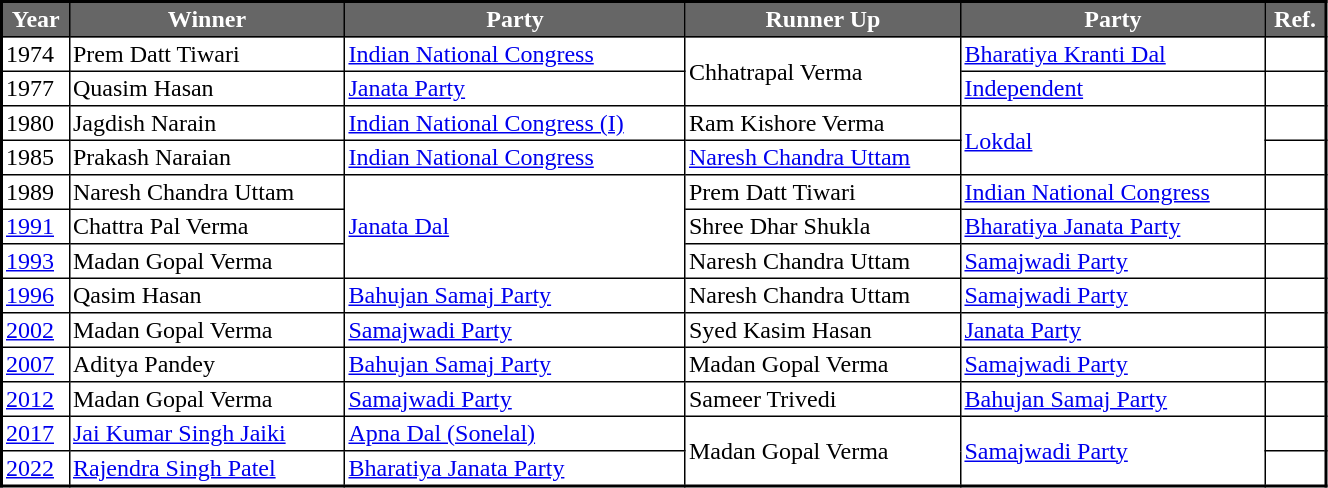<table class="sortable" width="70%" cellpadding="2" cellspacing="0" border="1" style="border-collapse: collapse; border: 2px #000000 solid; font-size: x-big; font-family: verdana">
<tr>
<th style="background-color:#666666; color:white">Year</th>
<th style="background-color:#666666; color:white">Winner</th>
<th style="background-color:#666666; color:white">Party</th>
<th style="background-color:#666666; color:white">Runner Up</th>
<th style="background-color:#666666; color:white">Party</th>
<th style="background-color:#666666; color:white">Ref.</th>
</tr>
<tr>
<td>1974</td>
<td>Prem Datt Tiwari</td>
<td><a href='#'>Indian National Congress</a></td>
<td rowspan=2>Chhatrapal Verma</td>
<td><a href='#'>Bharatiya Kranti Dal</a></td>
<td></td>
</tr>
<tr>
<td>1977</td>
<td>Quasim Hasan</td>
<td><a href='#'>Janata Party</a></td>
<td><a href='#'>Independent</a></td>
<td></td>
</tr>
<tr>
<td>1980</td>
<td>Jagdish Narain</td>
<td><a href='#'>Indian National Congress (I)</a></td>
<td>Ram Kishore Verma</td>
<td rowspan=2><a href='#'>Lokdal</a></td>
<td></td>
</tr>
<tr>
<td>1985</td>
<td>Prakash Naraian</td>
<td><a href='#'>Indian National Congress</a></td>
<td><a href='#'>Naresh Chandra Uttam</a></td>
<td></td>
</tr>
<tr>
<td>1989</td>
<td>Naresh Chandra Uttam</td>
<td rowspan=3><a href='#'>Janata Dal</a></td>
<td>Prem Datt Tiwari</td>
<td><a href='#'>Indian National Congress</a></td>
<td></td>
</tr>
<tr>
<td><a href='#'>1991</a></td>
<td>Chattra Pal Verma</td>
<td>Shree Dhar Shukla</td>
<td><a href='#'>Bharatiya Janata Party</a></td>
<td></td>
</tr>
<tr>
<td><a href='#'>1993</a></td>
<td>Madan Gopal Verma</td>
<td>Naresh Chandra Uttam</td>
<td><a href='#'>Samajwadi Party</a></td>
<td></td>
</tr>
<tr>
<td><a href='#'>1996</a></td>
<td>Qasim Hasan</td>
<td><a href='#'>Bahujan Samaj Party</a></td>
<td>Naresh Chandra Uttam</td>
<td><a href='#'>Samajwadi Party</a></td>
<td></td>
</tr>
<tr>
<td><a href='#'>2002</a></td>
<td>Madan Gopal Verma</td>
<td><a href='#'>Samajwadi Party</a></td>
<td>Syed Kasim Hasan</td>
<td><a href='#'>Janata Party</a></td>
<td></td>
</tr>
<tr>
<td><a href='#'>2007</a></td>
<td>Aditya Pandey</td>
<td><a href='#'>Bahujan Samaj Party</a></td>
<td>Madan Gopal Verma</td>
<td><a href='#'>Samajwadi Party</a></td>
<td></td>
</tr>
<tr>
<td><a href='#'>2012</a></td>
<td>Madan Gopal Verma</td>
<td><a href='#'>Samajwadi Party</a></td>
<td>Sameer Trivedi</td>
<td><a href='#'>Bahujan Samaj Party</a></td>
<td></td>
</tr>
<tr>
<td><a href='#'>2017</a></td>
<td><a href='#'>Jai Kumar Singh Jaiki</a></td>
<td><a href='#'>Apna Dal (Sonelal)</a></td>
<td rowspan=2>Madan Gopal Verma</td>
<td rowspan=2><a href='#'>Samajwadi Party</a></td>
</tr>
<tr>
<td><a href='#'>2022</a></td>
<td><a href='#'>Rajendra Singh Patel</a></td>
<td><a href='#'>Bharatiya Janata Party</a></td>
<td></td>
</tr>
</table>
